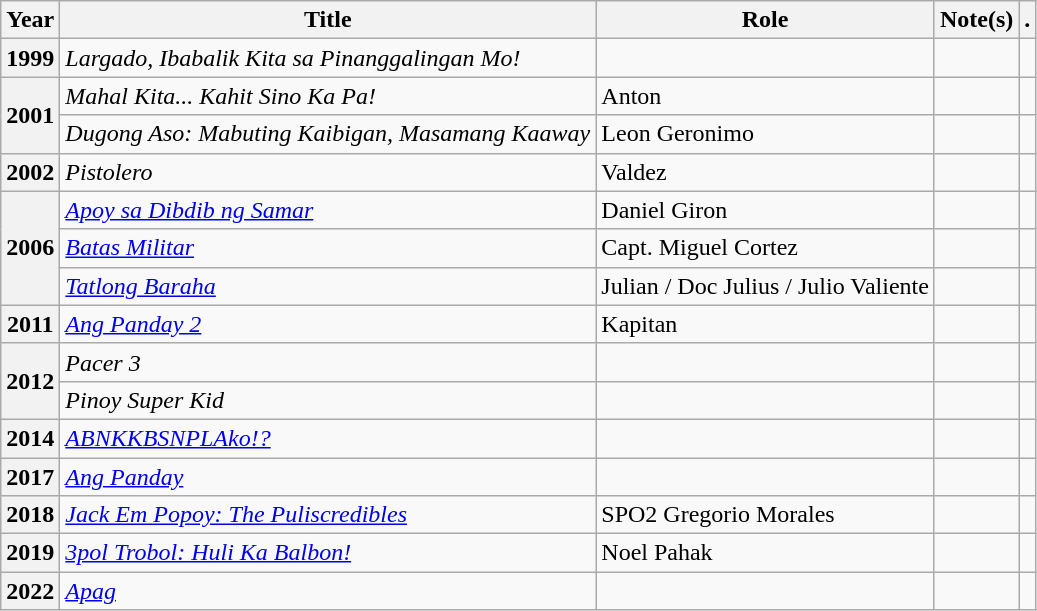<table class="wikitable plainrowheaders sortable">
<tr>
<th scope="col">Year</th>
<th scope="col">Title</th>
<th scope="col" class="unsortable">Role</th>
<th scope="col" class="unsortable">Note(s)</th>
<th scope="col" class="unsortable">.</th>
</tr>
<tr>
<th scope="row">1999</th>
<td><em>Largado, Ibabalik Kita sa Pinanggalingan Mo!</em></td>
<td></td>
<td></td>
<td style="text-align:center;"></td>
</tr>
<tr>
<th rowspan="2" scope="row">2001</th>
<td><em>Mahal Kita... Kahit Sino Ka Pa!</em></td>
<td>Anton</td>
<td></td>
<td style="text-align:center;"></td>
</tr>
<tr>
<td><em>Dugong Aso: Mabuting Kaibigan, Masamang Kaaway</em></td>
<td>Leon Geronimo</td>
<td></td>
<td style="text-align:center;"></td>
</tr>
<tr>
<th scope="row">2002</th>
<td><em>Pistolero</em></td>
<td>Valdez</td>
<td></td>
<td style="text-align:center;"></td>
</tr>
<tr>
<th rowspan="3" scope="row">2006</th>
<td><em><a href='#'>Apoy sa Dibdib ng Samar</a></em></td>
<td>Daniel Giron</td>
<td></td>
<td style="text-align:center;"></td>
</tr>
<tr>
<td><em><a href='#'>Batas Militar</a></em></td>
<td>Capt. Miguel Cortez</td>
<td></td>
<td style="text-align:center;"></td>
</tr>
<tr>
<td><em><a href='#'>Tatlong Baraha</a></em></td>
<td>Julian / Doc Julius / Julio Valiente</td>
<td></td>
<td style="text-align:center;"></td>
</tr>
<tr>
<th scope="row">2011</th>
<td><em><a href='#'>Ang Panday 2</a></em></td>
<td>Kapitan</td>
<td></td>
<td style="text-align:center;"></td>
</tr>
<tr>
<th rowspan="2" scope="row">2012</th>
<td><em>Pacer 3</em></td>
<td></td>
<td></td>
<td style="text-align:center;"></td>
</tr>
<tr>
<td><em>Pinoy Super Kid</em></td>
<td></td>
<td></td>
<td style="text-align:center;"></td>
</tr>
<tr>
<th scope="row">2014</th>
<td><em><a href='#'>ABNKKBSNPLAko!?</a></em></td>
<td></td>
<td></td>
<td style="text-align:center;"></td>
</tr>
<tr>
<th scope="row">2017</th>
<td><em><a href='#'>Ang Panday</a></em></td>
<td></td>
<td></td>
<td style="text-align:center;"></td>
</tr>
<tr>
<th scope="row">2018</th>
<td><em><a href='#'>Jack Em Popoy: The Puliscredibles</a></em></td>
<td>SPO2 Gregorio Morales</td>
<td></td>
<td style="text-align:center;"></td>
</tr>
<tr>
<th scope="row">2019</th>
<td><em><a href='#'>3pol Trobol: Huli Ka Balbon!</a></em></td>
<td>Noel Pahak</td>
<td></td>
<td style="text-align:center;"></td>
</tr>
<tr>
<th scope="row">2022</th>
<td><em><a href='#'>Apag</a></em></td>
<td></td>
<td></td>
<td style="text-align:center;"></td>
</tr>
</table>
